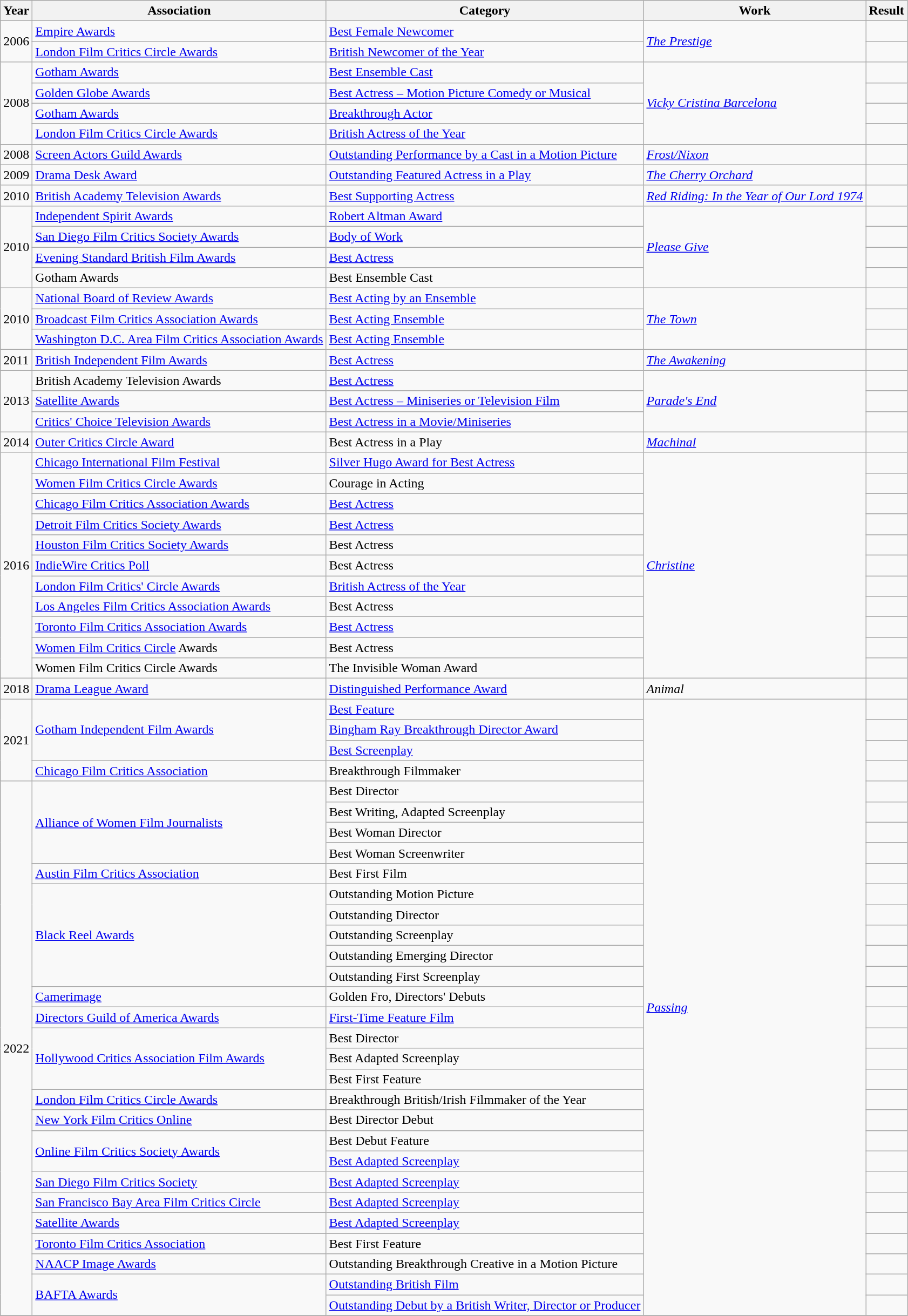<table class="wikitable sortable">
<tr>
<th>Year</th>
<th>Association</th>
<th>Category</th>
<th>Work</th>
<th>Result</th>
</tr>
<tr>
<td rowspan="2">2006</td>
<td><a href='#'>Empire Awards</a></td>
<td><a href='#'>Best Female Newcomer</a></td>
<td rowspan="2"><em><a href='#'>The Prestige</a></em></td>
<td></td>
</tr>
<tr>
<td><a href='#'>London Film Critics Circle Awards</a></td>
<td><a href='#'>British Newcomer of the Year</a></td>
<td></td>
</tr>
<tr>
<td rowspan="4">2008</td>
<td><a href='#'>Gotham Awards</a></td>
<td><a href='#'>Best Ensemble Cast</a></td>
<td rowspan="4"><em><a href='#'>Vicky Cristina Barcelona</a></em></td>
<td></td>
</tr>
<tr>
<td><a href='#'>Golden Globe Awards</a></td>
<td><a href='#'>Best Actress – Motion Picture Comedy or Musical</a></td>
<td></td>
</tr>
<tr>
<td><a href='#'>Gotham Awards</a></td>
<td><a href='#'>Breakthrough Actor</a></td>
<td></td>
</tr>
<tr>
<td><a href='#'>London Film Critics Circle Awards</a></td>
<td><a href='#'>British Actress of the Year</a></td>
<td></td>
</tr>
<tr>
<td>2008</td>
<td><a href='#'>Screen Actors Guild Awards</a></td>
<td><a href='#'>Outstanding Performance by a Cast in a Motion Picture</a></td>
<td><em><a href='#'>Frost/Nixon</a></em></td>
<td></td>
</tr>
<tr>
<td>2009</td>
<td><a href='#'>Drama Desk Award</a></td>
<td><a href='#'>Outstanding Featured Actress in a Play</a></td>
<td><em><a href='#'>The Cherry Orchard</a></em></td>
<td></td>
</tr>
<tr>
<td>2010</td>
<td><a href='#'>British Academy Television Awards</a></td>
<td><a href='#'>Best Supporting Actress</a></td>
<td><em><a href='#'>Red Riding: In the Year of Our Lord 1974</a></em></td>
<td></td>
</tr>
<tr>
<td rowspan="4">2010</td>
<td><a href='#'>Independent Spirit Awards</a></td>
<td><a href='#'>Robert Altman Award</a></td>
<td rowspan="4"><em><a href='#'>Please Give</a></em></td>
<td></td>
</tr>
<tr>
<td><a href='#'>San Diego Film Critics Society Awards</a></td>
<td><a href='#'>Body of Work</a></td>
<td></td>
</tr>
<tr>
<td><a href='#'>Evening Standard British Film Awards</a></td>
<td><a href='#'>Best Actress</a></td>
<td></td>
</tr>
<tr>
<td>Gotham Awards</td>
<td>Best Ensemble Cast</td>
<td></td>
</tr>
<tr>
<td rowspan="3">2010</td>
<td><a href='#'>National Board of Review Awards</a></td>
<td><a href='#'>Best Acting by an Ensemble</a></td>
<td rowspan="3"><em><a href='#'>The Town</a></em></td>
<td></td>
</tr>
<tr>
<td><a href='#'>Broadcast Film Critics Association Awards</a></td>
<td><a href='#'>Best Acting Ensemble</a></td>
<td></td>
</tr>
<tr>
<td><a href='#'>Washington D.C. Area Film Critics Association Awards</a></td>
<td><a href='#'>Best Acting Ensemble</a></td>
<td></td>
</tr>
<tr>
<td>2011</td>
<td><a href='#'>British Independent Film Awards</a></td>
<td><a href='#'>Best Actress</a></td>
<td><em><a href='#'>The Awakening</a></em></td>
<td></td>
</tr>
<tr>
<td rowspan="3">2013</td>
<td>British Academy Television Awards</td>
<td><a href='#'>Best Actress</a></td>
<td rowspan="3"><em><a href='#'>Parade's End</a></em></td>
<td></td>
</tr>
<tr>
<td><a href='#'>Satellite Awards</a></td>
<td><a href='#'>Best Actress – Miniseries or Television Film</a></td>
<td></td>
</tr>
<tr>
<td><a href='#'>Critics' Choice Television Awards</a></td>
<td><a href='#'>Best Actress in a Movie/Miniseries</a></td>
<td></td>
</tr>
<tr>
<td>2014</td>
<td><a href='#'>Outer Critics Circle Award</a></td>
<td>Best Actress in a Play</td>
<td><em><a href='#'>Machinal</a></em></td>
<td></td>
</tr>
<tr>
<td rowspan="11">2016</td>
<td><a href='#'>Chicago International Film Festival</a></td>
<td><a href='#'>Silver Hugo Award for Best Actress</a></td>
<td rowspan="11"><em><a href='#'>Christine</a></em></td>
<td></td>
</tr>
<tr>
<td><a href='#'>Women Film Critics Circle Awards</a></td>
<td>Courage in Acting</td>
<td></td>
</tr>
<tr>
<td><a href='#'>Chicago Film Critics Association Awards</a></td>
<td><a href='#'>Best Actress</a></td>
<td></td>
</tr>
<tr>
<td><a href='#'>Detroit Film Critics Society Awards</a></td>
<td><a href='#'>Best Actress</a></td>
<td></td>
</tr>
<tr>
<td><a href='#'>Houston Film Critics Society Awards</a></td>
<td>Best Actress</td>
<td></td>
</tr>
<tr>
<td><a href='#'>IndieWire Critics Poll</a></td>
<td>Best Actress</td>
<td></td>
</tr>
<tr>
<td><a href='#'>London Film Critics' Circle Awards</a></td>
<td><a href='#'>British Actress of the Year</a></td>
<td></td>
</tr>
<tr>
<td><a href='#'>Los Angeles Film Critics Association Awards</a></td>
<td>Best Actress</td>
<td></td>
</tr>
<tr>
<td><a href='#'>Toronto Film Critics Association Awards</a></td>
<td><a href='#'>Best Actress</a></td>
<td></td>
</tr>
<tr>
<td><a href='#'>Women Film Critics Circle</a> Awards</td>
<td>Best Actress</td>
<td></td>
</tr>
<tr>
<td>Women Film Critics Circle Awards</td>
<td>The Invisible Woman Award</td>
<td></td>
</tr>
<tr>
<td>2018</td>
<td><a href='#'>Drama League Award</a></td>
<td><a href='#'>Distinguished Performance Award</a></td>
<td><em>Animal</em></td>
<td></td>
</tr>
<tr>
<td rowspan="4">2021</td>
<td rowspan="3"><a href='#'>Gotham Independent Film Awards</a></td>
<td><a href='#'>Best Feature</a></td>
<td rowspan="30"><em><a href='#'>Passing</a></em></td>
<td></td>
</tr>
<tr>
<td><a href='#'>Bingham Ray Breakthrough Director Award</a></td>
<td></td>
</tr>
<tr>
<td><a href='#'>Best Screenplay</a></td>
<td></td>
</tr>
<tr>
<td rowspan="1"><a href='#'>Chicago Film Critics Association</a></td>
<td>Breakthrough Filmmaker</td>
<td></td>
</tr>
<tr>
<td rowspan="26">2022</td>
<td rowspan="4"><a href='#'>Alliance of Women Film Journalists</a></td>
<td>Best Director</td>
<td></td>
</tr>
<tr>
<td>Best Writing, Adapted Screenplay</td>
<td></td>
</tr>
<tr>
<td>Best Woman Director</td>
<td></td>
</tr>
<tr>
<td>Best Woman Screenwriter</td>
<td></td>
</tr>
<tr>
<td rowspan="1"><a href='#'>Austin Film Critics Association</a></td>
<td>Best First Film</td>
<td></td>
</tr>
<tr>
<td rowspan="5"><a href='#'>Black Reel Awards</a></td>
<td>Outstanding Motion Picture</td>
<td></td>
</tr>
<tr>
<td>Outstanding Director</td>
<td></td>
</tr>
<tr>
<td>Outstanding Screenplay</td>
<td></td>
</tr>
<tr>
<td>Outstanding Emerging Director</td>
<td></td>
</tr>
<tr>
<td>Outstanding First Screenplay</td>
<td></td>
</tr>
<tr>
<td rowspan="1"><a href='#'>Camerimage</a></td>
<td>Golden Fro, Directors' Debuts</td>
<td></td>
</tr>
<tr>
<td rowspan="1"><a href='#'>Directors Guild of America Awards</a></td>
<td><a href='#'>First-Time Feature Film</a></td>
<td></td>
</tr>
<tr>
<td rowspan="3"><a href='#'>Hollywood Critics Association Film Awards</a></td>
<td>Best Director</td>
<td></td>
</tr>
<tr>
<td>Best Adapted Screenplay</td>
<td></td>
</tr>
<tr>
<td>Best First Feature</td>
<td></td>
</tr>
<tr>
<td rowspan="1"><a href='#'>London Film Critics Circle Awards</a></td>
<td>Breakthrough British/Irish Filmmaker of the Year</td>
<td></td>
</tr>
<tr>
<td rowspan="1"><a href='#'>New York Film Critics Online</a></td>
<td>Best Director Debut</td>
<td></td>
</tr>
<tr>
<td rowspan="2"><a href='#'>Online Film Critics Society Awards</a></td>
<td>Best Debut Feature</td>
<td></td>
</tr>
<tr>
<td><a href='#'>Best Adapted Screenplay</a></td>
<td></td>
</tr>
<tr>
<td><a href='#'>San Diego Film Critics Society</a></td>
<td><a href='#'>Best Adapted Screenplay</a></td>
<td></td>
</tr>
<tr>
<td><a href='#'>San Francisco Bay Area Film Critics Circle</a></td>
<td><a href='#'>Best Adapted Screenplay</a></td>
<td></td>
</tr>
<tr>
<td><a href='#'>Satellite Awards</a></td>
<td><a href='#'>Best Adapted Screenplay</a></td>
<td></td>
</tr>
<tr>
<td><a href='#'>Toronto Film Critics Association</a></td>
<td>Best First Feature</td>
<td></td>
</tr>
<tr>
<td><a href='#'>NAACP Image Awards</a></td>
<td>Outstanding Breakthrough Creative in a Motion Picture</td>
<td></td>
</tr>
<tr>
<td rowspan="2"><a href='#'>BAFTA Awards</a></td>
<td><a href='#'>Outstanding British Film</a></td>
<td></td>
</tr>
<tr>
<td><a href='#'>Outstanding Debut by a British Writer, Director or Producer</a></td>
<td></td>
</tr>
<tr>
</tr>
</table>
